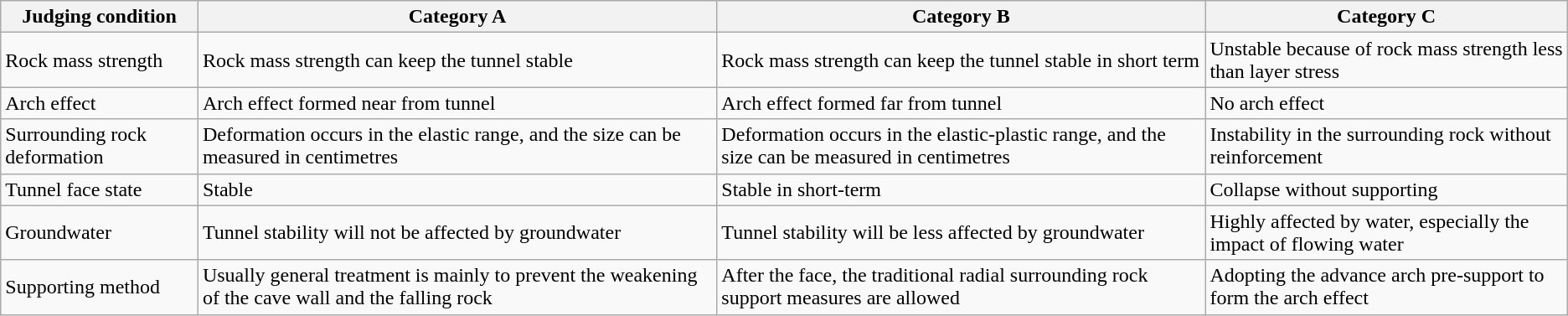<table class="wikitable">
<tr>
<th>Judging condition</th>
<th>Category A</th>
<th>Category B</th>
<th>Category C</th>
</tr>
<tr>
<td>Rock mass strength</td>
<td>Rock mass strength can keep the tunnel stable</td>
<td>Rock mass strength can keep the tunnel stable in short term</td>
<td>Unstable because of rock mass strength less than layer stress</td>
</tr>
<tr>
<td>Arch effect</td>
<td>Arch effect formed near from tunnel</td>
<td>Arch effect formed far from tunnel</td>
<td>No arch effect</td>
</tr>
<tr>
<td>Surrounding rock deformation</td>
<td>Deformation occurs in the elastic range, and the size can be measured in centimetres</td>
<td>Deformation occurs in the elastic-plastic range, and the size can be measured in centimetres</td>
<td>Instability in the surrounding rock without reinforcement</td>
</tr>
<tr>
<td>Tunnel face state</td>
<td>Stable</td>
<td>Stable in short-term</td>
<td>Collapse without supporting</td>
</tr>
<tr>
<td>Groundwater</td>
<td>Tunnel stability will not be affected by groundwater</td>
<td>Tunnel stability will be less affected by groundwater</td>
<td>Highly affected by water, especially the impact of flowing water</td>
</tr>
<tr>
<td>Supporting method</td>
<td>Usually general treatment is mainly to prevent the weakening of the cave wall and the falling rock</td>
<td>After the face, the traditional radial surrounding rock support measures are allowed</td>
<td>Adopting the advance arch pre-support to form the arch effect</td>
</tr>
</table>
